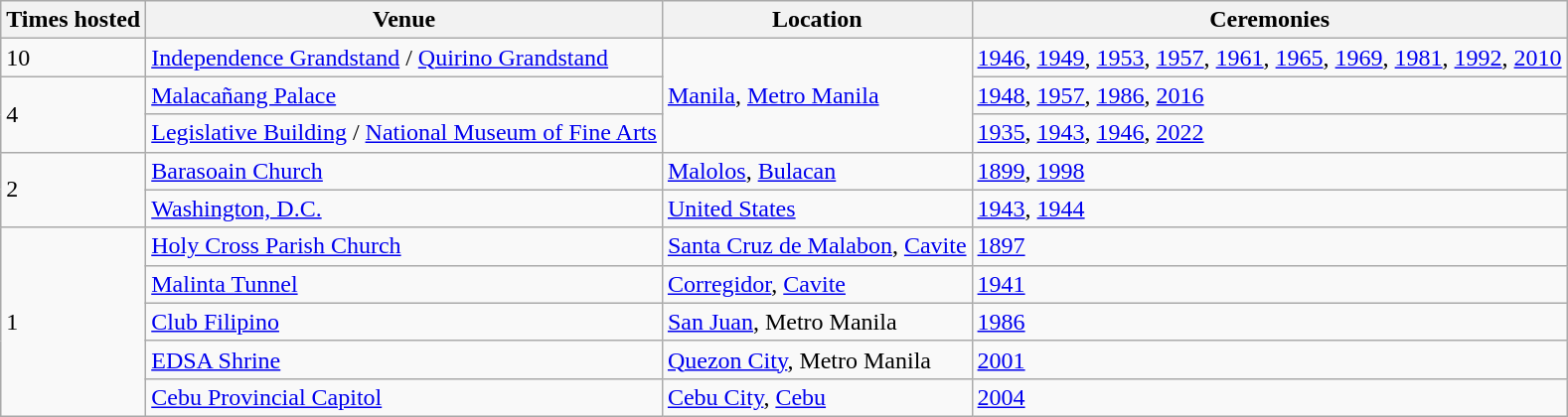<table class="wikitable">
<tr>
<th>Times hosted</th>
<th>Venue</th>
<th>Location</th>
<th>Ceremonies</th>
</tr>
<tr>
<td>10</td>
<td><a href='#'>Independence Grandstand</a> / <a href='#'>Quirino Grandstand</a></td>
<td rowspan="3"><a href='#'>Manila</a>, <a href='#'>Metro Manila</a></td>
<td><a href='#'>1946</a>, <a href='#'>1949</a>, <a href='#'>1953</a>, <a href='#'>1957</a>, <a href='#'>1961</a>, <a href='#'>1965</a>, <a href='#'>1969</a>, <a href='#'>1981</a>, <a href='#'>1992</a>, <a href='#'>2010</a></td>
</tr>
<tr>
<td rowspan="2">4</td>
<td><a href='#'>Malacañang Palace</a></td>
<td><a href='#'>1948</a>, <a href='#'>1957</a>, <a href='#'>1986</a>, <a href='#'>2016</a></td>
</tr>
<tr>
<td><a href='#'>Legislative Building</a> / <a href='#'>National Museum of Fine Arts</a></td>
<td><a href='#'>1935</a>, <a href='#'>1943</a>, <a href='#'>1946</a>, <a href='#'>2022</a></td>
</tr>
<tr>
<td rowspan="2">2</td>
<td><a href='#'>Barasoain Church</a></td>
<td><a href='#'>Malolos</a>, <a href='#'>Bulacan</a></td>
<td><a href='#'>1899</a>, <a href='#'>1998</a></td>
</tr>
<tr>
<td><a href='#'>Washington, D.C.</a></td>
<td><a href='#'>United States</a></td>
<td><a href='#'>1943</a>, <a href='#'>1944</a></td>
</tr>
<tr>
<td rowspan="5">1</td>
<td><a href='#'>Holy Cross Parish Church</a></td>
<td><a href='#'>Santa Cruz de Malabon</a>, <a href='#'>Cavite</a></td>
<td><a href='#'>1897</a></td>
</tr>
<tr>
<td><a href='#'>Malinta Tunnel</a></td>
<td><a href='#'>Corregidor</a>, <a href='#'>Cavite</a></td>
<td><a href='#'>1941</a></td>
</tr>
<tr>
<td><a href='#'>Club Filipino</a></td>
<td><a href='#'>San Juan</a>, Metro Manila</td>
<td><a href='#'>1986</a></td>
</tr>
<tr>
<td><a href='#'>EDSA Shrine</a></td>
<td><a href='#'>Quezon City</a>, Metro Manila</td>
<td><a href='#'>2001</a></td>
</tr>
<tr>
<td><a href='#'>Cebu Provincial Capitol</a></td>
<td><a href='#'>Cebu City</a>, <a href='#'>Cebu</a></td>
<td><a href='#'>2004</a></td>
</tr>
</table>
